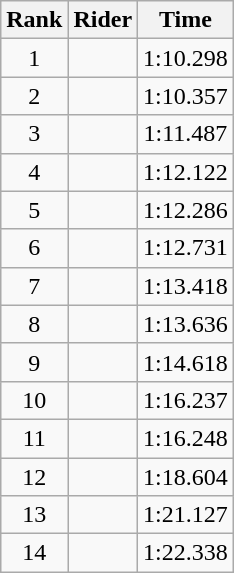<table class="wikitable sortable"  style="text-align:center">
<tr>
<th>Rank</th>
<th>Rider</th>
<th>Time</th>
</tr>
<tr>
<td>1</td>
<td align="left"></td>
<td>1:10.298</td>
</tr>
<tr>
<td>2</td>
<td align="left"></td>
<td>1:10.357</td>
</tr>
<tr>
<td>3</td>
<td align="left"></td>
<td>1:11.487</td>
</tr>
<tr>
<td>4</td>
<td align="left"></td>
<td>1:12.122</td>
</tr>
<tr>
<td>5</td>
<td align="left"></td>
<td>1:12.286</td>
</tr>
<tr>
<td>6</td>
<td align="left"></td>
<td>1:12.731</td>
</tr>
<tr>
<td>7</td>
<td align="left"></td>
<td>1:13.418</td>
</tr>
<tr>
<td>8</td>
<td align="left"></td>
<td>1:13.636</td>
</tr>
<tr>
<td>9</td>
<td align="left"></td>
<td>1:14.618</td>
</tr>
<tr>
<td>10</td>
<td align="left"></td>
<td>1:16.237</td>
</tr>
<tr>
<td>11</td>
<td align="left"></td>
<td>1:16.248</td>
</tr>
<tr>
<td>12</td>
<td align="left"></td>
<td>1:18.604</td>
</tr>
<tr>
<td>13</td>
<td align="left"></td>
<td>1:21.127</td>
</tr>
<tr>
<td>14</td>
<td align="left"></td>
<td>1:22.338</td>
</tr>
</table>
